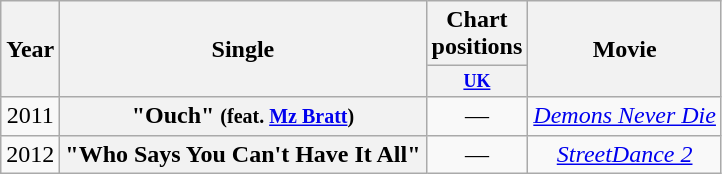<table class="wikitable plainrowheaders" style="text-align:center;">
<tr>
<th scope="col" rowspan="2">Year</th>
<th scope="col" rowspan="2">Single</th>
<th scope="col">Chart positions</th>
<th scope="col" rowspan="2">Movie</th>
</tr>
<tr>
<th scope="col" style="width:3em;font-size:75%;"><a href='#'>UK</a><br></th>
</tr>
<tr>
<td>2011</td>
<th scope="row">"Ouch" <small>(feat. <a href='#'>Mz Bratt</a>)</small></th>
<td>—</td>
<td><em><a href='#'>Demons Never Die</a></em></td>
</tr>
<tr>
<td>2012</td>
<th scope="row">"Who Says You Can't Have It All"</th>
<td>—</td>
<td><em><a href='#'>StreetDance 2</a></em></td>
</tr>
</table>
